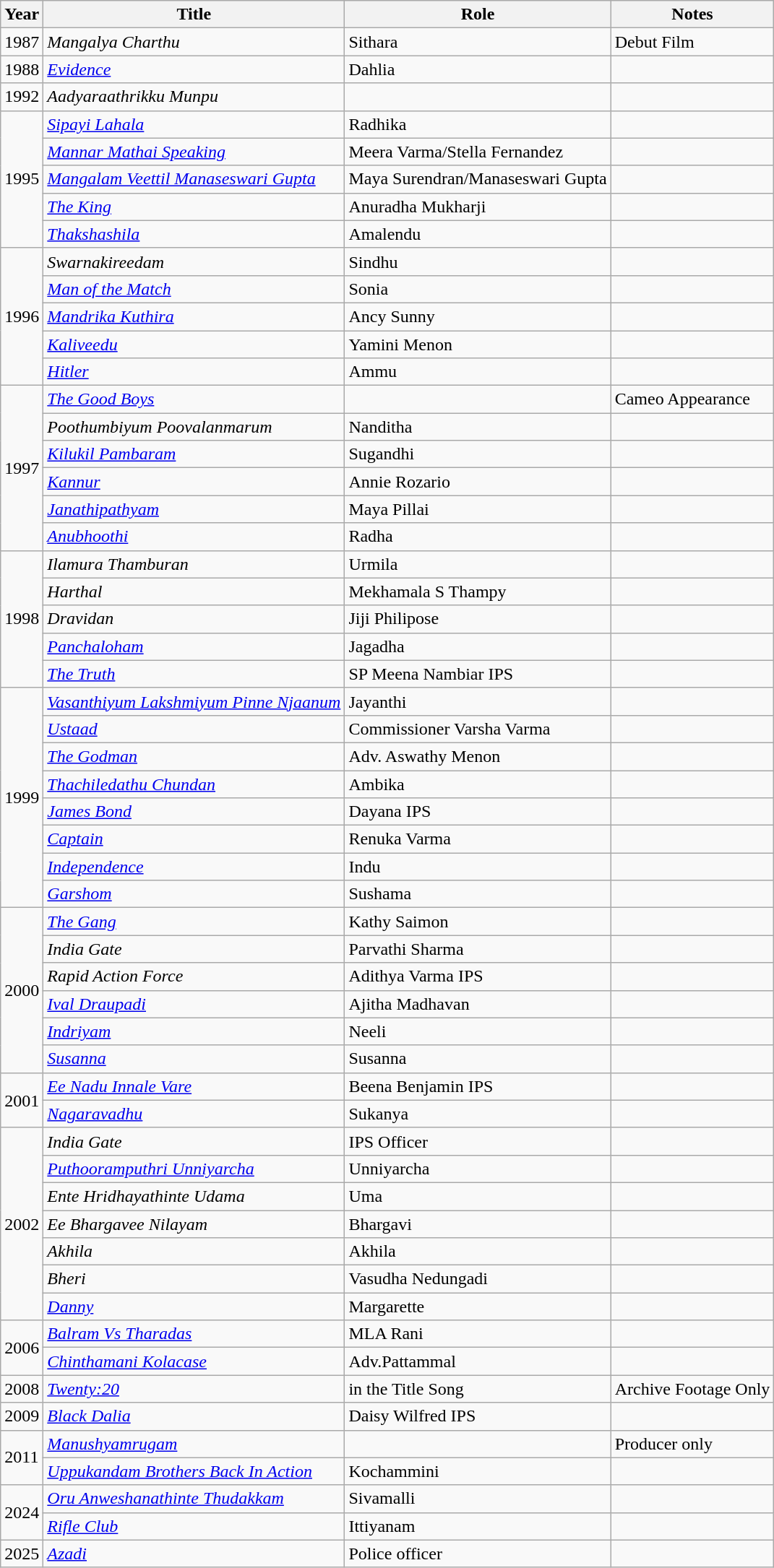<table class="wikitable sortable">
<tr>
<th>Year</th>
<th>Title</th>
<th>Role</th>
<th class="unsortable">Notes</th>
</tr>
<tr>
<td>1987</td>
<td><em>Mangalya Charthu</em></td>
<td>Sithara</td>
<td>Debut Film</td>
</tr>
<tr>
<td>1988</td>
<td><em><a href='#'>Evidence</a></em></td>
<td>Dahlia</td>
<td></td>
</tr>
<tr>
<td>1992</td>
<td><em>Aadyaraathrikku Munpu</em></td>
<td></td>
<td></td>
</tr>
<tr>
<td rowspan="5">1995</td>
<td><em><a href='#'>Sipayi Lahala</a></em></td>
<td>Radhika</td>
<td></td>
</tr>
<tr>
<td><em><a href='#'>Mannar Mathai Speaking</a></em></td>
<td>Meera Varma/Stella Fernandez</td>
<td></td>
</tr>
<tr>
<td><em><a href='#'>Mangalam Veettil Manaseswari Gupta</a></em></td>
<td>Maya Surendran/Manaseswari Gupta</td>
<td></td>
</tr>
<tr>
<td><em><a href='#'>The King</a></em></td>
<td>Anuradha Mukharji</td>
<td></td>
</tr>
<tr>
<td><em><a href='#'>Thakshashila</a></em></td>
<td>Amalendu</td>
<td></td>
</tr>
<tr>
<td rowspan="5">1996</td>
<td><em>Swarnakireedam</em></td>
<td>Sindhu</td>
<td></td>
</tr>
<tr>
<td><em><a href='#'>Man of the Match</a></em></td>
<td>Sonia</td>
<td></td>
</tr>
<tr>
<td><em><a href='#'>Mandrika Kuthira</a></em></td>
<td>Ancy Sunny</td>
<td></td>
</tr>
<tr>
<td><em><a href='#'>Kaliveedu</a></em></td>
<td>Yamini Menon</td>
<td></td>
</tr>
<tr>
<td><em><a href='#'>Hitler</a></em></td>
<td>Ammu</td>
<td></td>
</tr>
<tr>
<td rowspan="6">1997</td>
<td><em><a href='#'>The Good Boys</a></em></td>
<td></td>
<td>Cameo Appearance</td>
</tr>
<tr>
<td><em>Poothumbiyum Poovalanmarum</em></td>
<td>Nanditha</td>
<td></td>
</tr>
<tr>
<td><em><a href='#'>Kilukil Pambaram</a></em></td>
<td>Sugandhi</td>
<td></td>
</tr>
<tr>
<td><em><a href='#'>Kannur</a></em></td>
<td>Annie Rozario</td>
<td></td>
</tr>
<tr>
<td><em><a href='#'>Janathipathyam</a></em></td>
<td>Maya Pillai</td>
<td></td>
</tr>
<tr>
<td><em><a href='#'>Anubhoothi</a></em></td>
<td>Radha</td>
<td></td>
</tr>
<tr>
<td rowspan="5">1998</td>
<td><em>Ilamura Thamburan</em></td>
<td>Urmila</td>
<td></td>
</tr>
<tr>
<td><em>Harthal</em></td>
<td>Mekhamala S Thampy</td>
<td></td>
</tr>
<tr>
<td><em>Dravidan</em></td>
<td>Jiji Philipose</td>
<td></td>
</tr>
<tr>
<td><em><a href='#'>Panchaloham</a></em></td>
<td>Jagadha</td>
<td></td>
</tr>
<tr>
<td><em><a href='#'>The Truth</a></em></td>
<td>SP Meena Nambiar IPS</td>
<td></td>
</tr>
<tr>
<td rowspan="8">1999</td>
<td><em><a href='#'>Vasanthiyum Lakshmiyum Pinne Njaanum</a></em></td>
<td>Jayanthi</td>
<td></td>
</tr>
<tr>
<td><em><a href='#'>Ustaad</a></em></td>
<td>Commissioner Varsha Varma</td>
<td></td>
</tr>
<tr>
<td><em><a href='#'>The Godman</a></em></td>
<td>Adv. Aswathy Menon</td>
<td></td>
</tr>
<tr>
<td><em><a href='#'>Thachiledathu Chundan</a></em></td>
<td>Ambika</td>
<td></td>
</tr>
<tr>
<td><em><a href='#'>James Bond</a></em></td>
<td>Dayana IPS</td>
<td></td>
</tr>
<tr>
<td><em><a href='#'>Captain</a></em></td>
<td>Renuka Varma</td>
<td></td>
</tr>
<tr>
<td><em><a href='#'>Independence</a></em></td>
<td>Indu</td>
<td></td>
</tr>
<tr>
<td><em><a href='#'>Garshom</a></em></td>
<td>Sushama</td>
<td></td>
</tr>
<tr>
<td rowspan="6">2000</td>
<td><em><a href='#'>The Gang</a></em></td>
<td>Kathy Saimon</td>
<td></td>
</tr>
<tr>
<td><em>India Gate</em></td>
<td>Parvathi Sharma</td>
<td></td>
</tr>
<tr>
<td><em>Rapid Action Force</em></td>
<td>Adithya Varma IPS</td>
<td></td>
</tr>
<tr>
<td><em><a href='#'>Ival Draupadi</a></em></td>
<td>Ajitha Madhavan</td>
<td></td>
</tr>
<tr>
<td><em><a href='#'>Indriyam</a></em></td>
<td>Neeli</td>
<td></td>
</tr>
<tr>
<td><em><a href='#'>Susanna</a></em></td>
<td>Susanna</td>
<td></td>
</tr>
<tr>
<td rowspan="2">2001</td>
<td><em><a href='#'>Ee Nadu Innale Vare</a></em></td>
<td>Beena Benjamin IPS</td>
<td></td>
</tr>
<tr>
<td><em><a href='#'>Nagaravadhu</a></em></td>
<td>Sukanya</td>
<td></td>
</tr>
<tr>
<td rowspan="7">2002</td>
<td><em>India Gate</em></td>
<td>IPS Officer</td>
<td></td>
</tr>
<tr>
<td><em><a href='#'>Puthooramputhri Unniyarcha</a></em></td>
<td>Unniyarcha</td>
<td></td>
</tr>
<tr>
<td><em>Ente Hridhayathinte Udama</em></td>
<td>Uma</td>
<td></td>
</tr>
<tr>
<td><em>Ee Bhargavee Nilayam</em></td>
<td>Bhargavi</td>
<td></td>
</tr>
<tr>
<td><em>Akhila</em></td>
<td>Akhila</td>
<td></td>
</tr>
<tr>
<td><em>Bheri</em></td>
<td>Vasudha Nedungadi</td>
<td></td>
</tr>
<tr>
<td><em><a href='#'>Danny</a></em></td>
<td>Margarette</td>
<td></td>
</tr>
<tr>
<td rowspan="2">2006</td>
<td><em><a href='#'>Balram Vs Tharadas</a></em></td>
<td>MLA Rani</td>
<td></td>
</tr>
<tr>
<td><em><a href='#'>Chinthamani Kolacase</a></em></td>
<td>Adv.Pattammal</td>
<td></td>
</tr>
<tr>
<td>2008</td>
<td><em><a href='#'>Twenty:20</a></em></td>
<td>in the Title Song</td>
<td>Archive Footage Only</td>
</tr>
<tr>
<td>2009</td>
<td><em><a href='#'>Black Dalia</a></em></td>
<td>Daisy Wilfred IPS</td>
<td></td>
</tr>
<tr>
<td rowspan="2">2011</td>
<td><em><a href='#'>Manushyamrugam</a></em></td>
<td></td>
<td>Producer only</td>
</tr>
<tr>
<td><em><a href='#'>Uppukandam Brothers Back In Action</a></em></td>
<td>Kochammini</td>
<td></td>
</tr>
<tr>
<td rowspan=2>2024</td>
<td><em><a href='#'>Oru Anweshanathinte Thudakkam</a></em></td>
<td>Sivamalli</td>
<td></td>
</tr>
<tr>
<td><a href='#'><em>Rifle Club</em></a></td>
<td>Ittiyanam</td>
<td></td>
</tr>
<tr>
<td>2025</td>
<td><em><a href='#'>Azadi</a></em></td>
<td>Police officer</td>
<td></td>
</tr>
</table>
